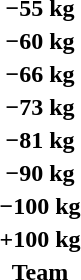<table>
<tr>
<th rowspan=2>−55 kg</th>
<td rowspan=2></td>
<td rowspan=2></td>
<td></td>
</tr>
<tr>
<td></td>
</tr>
<tr>
<th rowspan=2>−60 kg</th>
<td rowspan=2></td>
<td rowspan=2></td>
<td></td>
</tr>
<tr>
<td></td>
</tr>
<tr>
<th rowspan=2>−66 kg</th>
<td rowspan=2></td>
<td rowspan=2></td>
<td></td>
</tr>
<tr>
<td></td>
</tr>
<tr>
<th rowspan=2>−73 kg</th>
<td rowspan=2></td>
<td rowspan=2></td>
<td></td>
</tr>
<tr>
<td></td>
</tr>
<tr>
<th rowspan=2>−81 kg</th>
<td rowspan=2></td>
<td rowspan=2></td>
<td></td>
</tr>
<tr>
<td></td>
</tr>
<tr>
<th rowspan=2>−90 kg</th>
<td rowspan=2></td>
<td rowspan=2></td>
<td></td>
</tr>
<tr>
<td></td>
</tr>
<tr>
<th rowspan=2>−100 kg</th>
<td rowspan=2></td>
<td rowspan=2></td>
<td></td>
</tr>
<tr>
<td></td>
</tr>
<tr>
<th rowspan=2>+100 kg</th>
<td rowspan=2></td>
<td rowspan=2></td>
<td></td>
</tr>
<tr>
<td></td>
</tr>
<tr>
<th rowspan=2>Team</th>
<td rowspan=2></td>
<td rowspan=2></td>
<td></td>
</tr>
<tr>
<td></td>
</tr>
</table>
